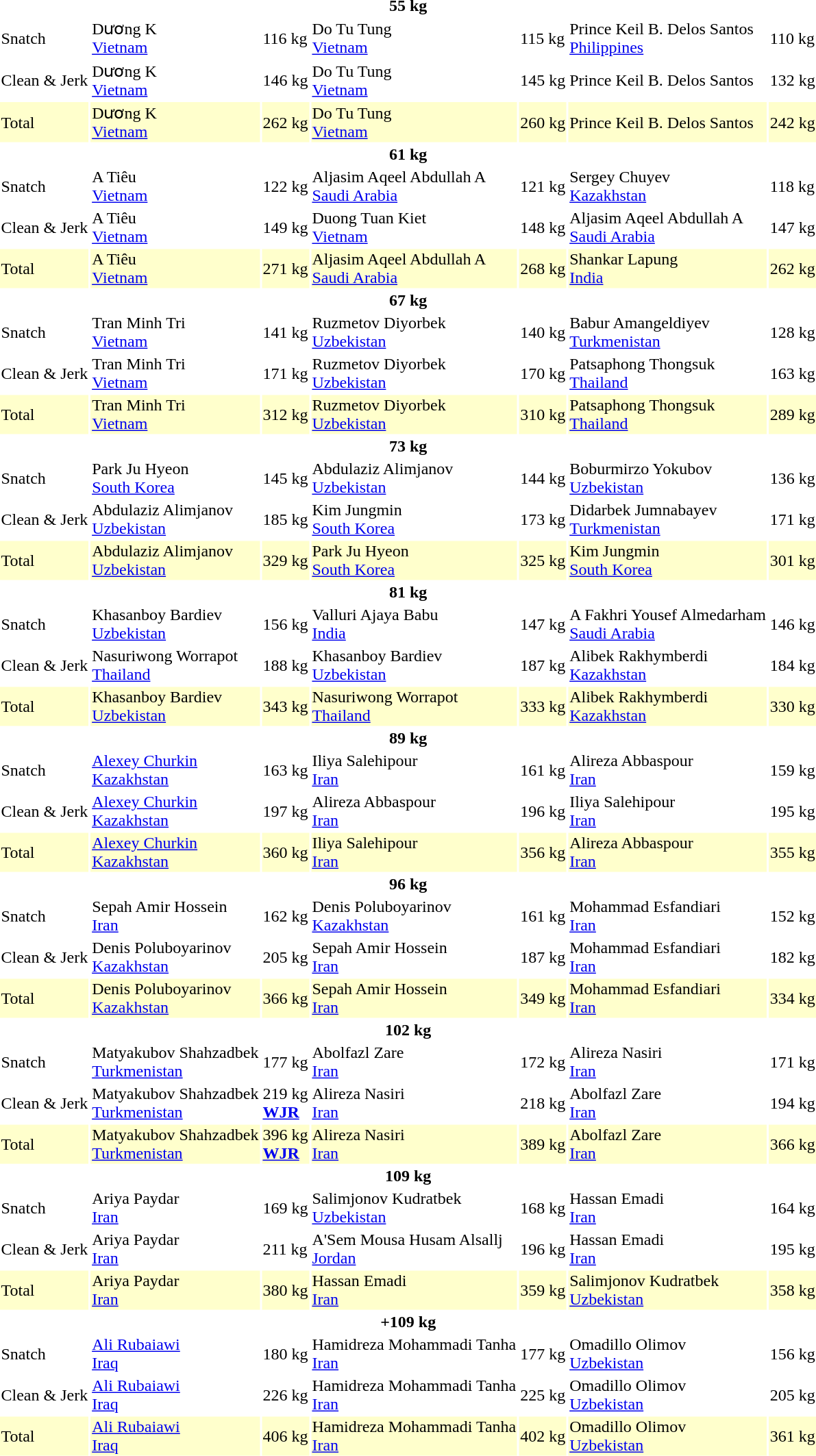<table>
<tr>
<th colspan=7>55 kg</th>
</tr>
<tr>
<td>Snatch</td>
<td>Dương K <br>  <a href='#'>Vietnam</a></td>
<td>116 kg</td>
<td>Do Tu Tung <br>  <a href='#'>Vietnam</a></td>
<td>115 kg</td>
<td>Prince Keil B. Delos Santos <br>  <a href='#'>Philippines</a></td>
<td>110 kg</td>
</tr>
<tr>
<td>Clean & Jerk</td>
<td>Dương K <br>  <a href='#'>Vietnam</a></td>
<td>146 kg</td>
<td>Do Tu Tung <br>  <a href='#'>Vietnam</a></td>
<td>145 kg</td>
<td>Prince Keil B. Delos Santos <br> </td>
<td>132 kg</td>
</tr>
<tr bgcolor=ffffcc>
<td>Total</td>
<td>Dương K <br>  <a href='#'>Vietnam</a></td>
<td>262 kg</td>
<td>Do Tu Tung <br>  <a href='#'>Vietnam</a></td>
<td>260 kg</td>
<td>Prince Keil B. Delos Santos <br> </td>
<td>242 kg</td>
</tr>
<tr>
<th colspan=7>61 kg</th>
</tr>
<tr>
<td>Snatch</td>
<td>A Tiêu <br>  <a href='#'>Vietnam</a></td>
<td>122 kg</td>
<td>Aljasim Aqeel Abdullah A <br>  <a href='#'>Saudi Arabia</a></td>
<td>121 kg</td>
<td>Sergey Chuyev <br>  <a href='#'>Kazakhstan</a></td>
<td>118 kg</td>
</tr>
<tr>
<td>Clean & Jerk</td>
<td>A Tiêu <br>  <a href='#'>Vietnam</a></td>
<td>149 kg</td>
<td>Duong Tuan Kiet <br>  <a href='#'>Vietnam</a></td>
<td>148 kg</td>
<td>Aljasim Aqeel Abdullah A <br>  <a href='#'>Saudi Arabia</a></td>
<td>147 kg</td>
</tr>
<tr bgcolor=ffffcc>
<td>Total</td>
<td>A Tiêu <br>  <a href='#'>Vietnam</a></td>
<td>271 kg</td>
<td>Aljasim Aqeel Abdullah A <br>  <a href='#'>Saudi Arabia</a></td>
<td>268 kg</td>
<td>Shankar Lapung <br>  <a href='#'>India</a></td>
<td>262 kg</td>
</tr>
<tr>
<th colspan=7>67 kg</th>
</tr>
<tr>
<td>Snatch</td>
<td>Tran Minh Tri <br>  <a href='#'>Vietnam</a></td>
<td>141 kg</td>
<td>Ruzmetov Diyorbek <br>  <a href='#'>Uzbekistan</a></td>
<td>140 kg</td>
<td>Babur Amangeldiyev <br>  <a href='#'>Turkmenistan</a></td>
<td>128 kg</td>
</tr>
<tr>
<td>Clean & Jerk</td>
<td>Tran Minh Tri <br>  <a href='#'>Vietnam</a></td>
<td>171 kg</td>
<td>Ruzmetov Diyorbek <br>  <a href='#'>Uzbekistan</a></td>
<td>170 kg</td>
<td>Patsaphong Thongsuk <br>  <a href='#'>Thailand</a></td>
<td>163 kg</td>
</tr>
<tr bgcolor=ffffcc>
<td>Total</td>
<td>Tran Minh Tri <br>  <a href='#'>Vietnam</a></td>
<td>312 kg</td>
<td>Ruzmetov Diyorbek <br>  <a href='#'>Uzbekistan</a></td>
<td>310 kg</td>
<td>Patsaphong Thongsuk <br>  <a href='#'>Thailand</a></td>
<td>289 kg</td>
</tr>
<tr>
<th colspan=7>73 kg</th>
</tr>
<tr>
<td>Snatch</td>
<td>Park Ju Hyeon <br>  <a href='#'>South Korea</a></td>
<td>145 kg</td>
<td>Abdulaziz Alimjanov <br>  <a href='#'>Uzbekistan</a></td>
<td>144 kg</td>
<td>Boburmirzo Yokubov <br>  <a href='#'>Uzbekistan</a></td>
<td>136 kg</td>
</tr>
<tr>
<td>Clean & Jerk</td>
<td>Abdulaziz Alimjanov <br>  <a href='#'>Uzbekistan</a></td>
<td>185 kg</td>
<td>Kim Jungmin <br>  <a href='#'>South Korea</a></td>
<td>173 kg</td>
<td>Didarbek Jumnabayev <br>  <a href='#'>Turkmenistan</a></td>
<td>171 kg</td>
</tr>
<tr bgcolor=ffffcc>
<td>Total</td>
<td>Abdulaziz Alimjanov <br>  <a href='#'>Uzbekistan</a></td>
<td>329 kg</td>
<td>Park Ju Hyeon <br>  <a href='#'>South Korea</a></td>
<td>325 kg</td>
<td>Kim Jungmin <br>  <a href='#'>South Korea</a></td>
<td>301 kg</td>
</tr>
<tr>
<th colspan=7>81 kg</th>
</tr>
<tr>
<td>Snatch</td>
<td>Khasanboy Bardiev <br>  <a href='#'>Uzbekistan</a></td>
<td>156 kg</td>
<td>Valluri Ajaya Babu <br>  <a href='#'>India</a></td>
<td>147 kg</td>
<td>A Fakhri Yousef Almedarham <br>  <a href='#'>Saudi Arabia</a></td>
<td>146 kg</td>
</tr>
<tr>
<td>Clean & Jerk</td>
<td>Nasuriwong Worrapot <br>  <a href='#'>Thailand</a></td>
<td>188 kg</td>
<td>Khasanboy Bardiev <br>  <a href='#'>Uzbekistan</a></td>
<td>187 kg</td>
<td>Alibek Rakhymberdi <br>  <a href='#'>Kazakhstan</a></td>
<td>184 kg</td>
</tr>
<tr bgcolor=ffffcc>
<td>Total</td>
<td>Khasanboy Bardiev <br>  <a href='#'>Uzbekistan</a></td>
<td>343 kg</td>
<td>Nasuriwong Worrapot <br>  <a href='#'>Thailand</a></td>
<td>333 kg</td>
<td>Alibek Rakhymberdi <br>  <a href='#'>Kazakhstan</a></td>
<td>330 kg</td>
</tr>
<tr>
<th colspan=7>89 kg</th>
</tr>
<tr>
<td>Snatch</td>
<td><a href='#'>Alexey Churkin</a> <br>  <a href='#'>Kazakhstan</a></td>
<td>163 kg</td>
<td>Iliya Salehipour <br>  <a href='#'>Iran</a></td>
<td>161 kg</td>
<td>Alireza Abbaspour <br>  <a href='#'>Iran</a></td>
<td>159 kg</td>
</tr>
<tr>
<td>Clean & Jerk</td>
<td><a href='#'>Alexey Churkin</a> <br>  <a href='#'>Kazakhstan</a></td>
<td>197 kg</td>
<td>Alireza Abbaspour <br>  <a href='#'>Iran</a></td>
<td>196 kg</td>
<td>Iliya Salehipour <br>  <a href='#'>Iran</a></td>
<td>195 kg</td>
</tr>
<tr bgcolor=ffffcc>
<td>Total</td>
<td><a href='#'>Alexey Churkin</a> <br>  <a href='#'>Kazakhstan</a></td>
<td>360 kg</td>
<td>Iliya Salehipour <br>  <a href='#'>Iran</a></td>
<td>356 kg</td>
<td>Alireza Abbaspour <br>  <a href='#'>Iran</a></td>
<td>355 kg</td>
</tr>
<tr>
<th colspan=7>96 kg</th>
</tr>
<tr>
<td>Snatch</td>
<td>Sepah Amir Hossein <br>  <a href='#'>Iran</a></td>
<td>162 kg</td>
<td>Denis Poluboyarinov <br>  <a href='#'>Kazakhstan</a></td>
<td>161 kg</td>
<td>Mohammad Esfandiari <br>  <a href='#'>Iran</a></td>
<td>152 kg</td>
</tr>
<tr>
<td>Clean & Jerk</td>
<td>Denis Poluboyarinov <br>  <a href='#'>Kazakhstan</a></td>
<td>205 kg</td>
<td>Sepah Amir Hossein <br>  <a href='#'>Iran</a></td>
<td>187 kg</td>
<td>Mohammad Esfandiari <br>  <a href='#'>Iran</a></td>
<td>182 kg</td>
</tr>
<tr bgcolor=ffffcc>
<td>Total</td>
<td>Denis Poluboyarinov <br>  <a href='#'>Kazakhstan</a></td>
<td>366 kg</td>
<td>Sepah Amir Hossein <br>  <a href='#'>Iran</a></td>
<td>349 kg</td>
<td>Mohammad Esfandiari <br>  <a href='#'>Iran</a></td>
<td>334 kg</td>
</tr>
<tr>
<th colspan=7>102 kg</th>
</tr>
<tr>
<td>Snatch</td>
<td>Matyakubov Shahzadbek <br>  <a href='#'>Turkmenistan</a></td>
<td>177 kg</td>
<td>Abolfazl Zare <br>  <a href='#'>Iran</a></td>
<td>172 kg</td>
<td>Alireza Nasiri <br>  <a href='#'>Iran</a></td>
<td>171 kg</td>
</tr>
<tr>
<td>Clean & Jerk</td>
<td>Matyakubov Shahzadbek <br>  <a href='#'>Turkmenistan</a></td>
<td>219 kg <br> <strong><a href='#'>WJR</a></strong></td>
<td>Alireza Nasiri <br>  <a href='#'>Iran</a></td>
<td>218 kg</td>
<td>Abolfazl Zare <br>  <a href='#'>Iran</a></td>
<td>194 kg</td>
</tr>
<tr bgcolor=ffffcc>
<td>Total</td>
<td>Matyakubov Shahzadbek <br>  <a href='#'>Turkmenistan</a></td>
<td>396 kg <br> <strong><a href='#'>WJR</a></strong></td>
<td>Alireza Nasiri <br>  <a href='#'>Iran</a></td>
<td>389 kg</td>
<td>Abolfazl Zare <br>  <a href='#'>Iran</a></td>
<td>366 kg</td>
</tr>
<tr>
<th colspan=7>109 kg</th>
</tr>
<tr>
<td>Snatch</td>
<td>Ariya Paydar <br>  <a href='#'>Iran</a></td>
<td>169 kg</td>
<td>Salimjonov Kudratbek <br>  <a href='#'>Uzbekistan</a></td>
<td>168 kg</td>
<td>Hassan Emadi <br>  <a href='#'>Iran</a></td>
<td>164 kg</td>
</tr>
<tr>
<td>Clean & Jerk</td>
<td>Ariya Paydar <br>  <a href='#'>Iran</a></td>
<td>211 kg</td>
<td>A'Sem Mousa Husam Alsallj <br>  <a href='#'>Jordan</a></td>
<td>196 kg</td>
<td>Hassan Emadi <br>  <a href='#'>Iran</a></td>
<td>195 kg</td>
</tr>
<tr bgcolor=ffffcc>
<td>Total</td>
<td>Ariya Paydar <br>  <a href='#'>Iran</a></td>
<td>380 kg</td>
<td>Hassan Emadi <br>  <a href='#'>Iran</a></td>
<td>359 kg</td>
<td>Salimjonov Kudratbek <br>  <a href='#'>Uzbekistan</a></td>
<td>358 kg</td>
</tr>
<tr>
<th colspan=7>+109 kg</th>
</tr>
<tr>
<td>Snatch</td>
<td><a href='#'>Ali Rubaiawi</a> <br>  <a href='#'>Iraq</a></td>
<td>180 kg</td>
<td>Hamidreza Mohammadi Tanha <br>  <a href='#'>Iran</a></td>
<td>177 kg</td>
<td>Omadillo Olimov <br>  <a href='#'>Uzbekistan</a></td>
<td>156 kg</td>
</tr>
<tr>
<td>Clean & Jerk</td>
<td><a href='#'>Ali Rubaiawi</a> <br>  <a href='#'>Iraq</a></td>
<td>226 kg</td>
<td>Hamidreza Mohammadi Tanha <br>  <a href='#'>Iran</a></td>
<td>225 kg</td>
<td>Omadillo Olimov <br>  <a href='#'>Uzbekistan</a></td>
<td>205 kg</td>
</tr>
<tr bgcolor=ffffcc>
<td>Total</td>
<td><a href='#'>Ali Rubaiawi</a> <br>  <a href='#'>Iraq</a></td>
<td>406 kg</td>
<td>Hamidreza Mohammadi Tanha <br>  <a href='#'>Iran</a></td>
<td>402 kg</td>
<td>Omadillo Olimov <br>  <a href='#'>Uzbekistan</a></td>
<td>361 kg</td>
</tr>
<tr>
</tr>
</table>
